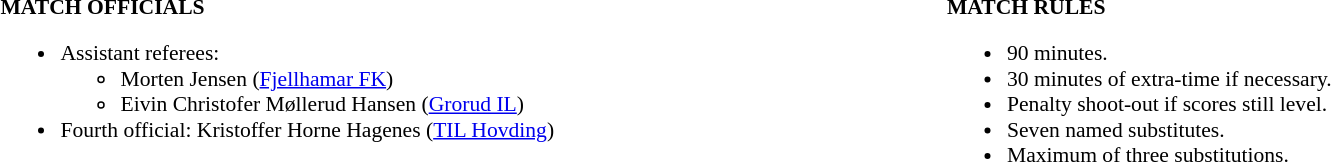<table width=100% style="font-size: 90%">
<tr>
<td width=50% valign=top><br><strong>MATCH OFFICIALS</strong><ul><li>Assistant referees:<ul><li>Morten Jensen (<a href='#'>Fjellhamar FK</a>)</li><li>Eivin Christofer Møllerud Hansen (<a href='#'>Grorud IL</a>)</li></ul></li><li>Fourth official: Kristoffer Horne Hagenes (<a href='#'>TIL Hovding</a>)</li></ul></td>
<td width=50% valign=top><br><strong>MATCH RULES</strong><ul><li>90 minutes.</li><li>30 minutes of extra-time if necessary.</li><li>Penalty shoot-out if scores still level.</li><li>Seven named substitutes.</li><li>Maximum of three substitutions.</li></ul></td>
</tr>
</table>
